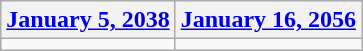<table class=wikitable>
<tr>
<th><a href='#'>January 5, 2038</a></th>
<th><a href='#'>January 16, 2056</a></th>
</tr>
<tr>
<td></td>
<td></td>
</tr>
</table>
